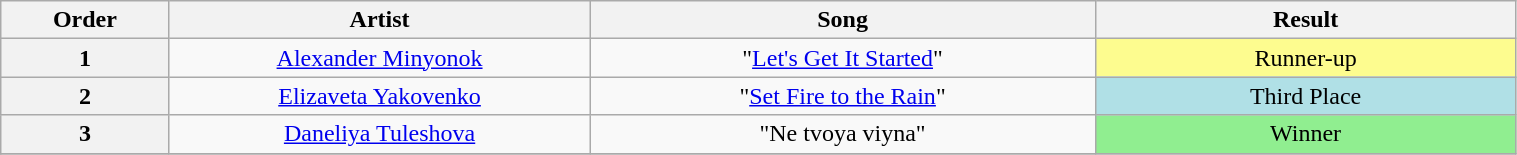<table class="wikitable" style="text-align:center; width:80%;">
<tr>
<th style="width:10%;">Order</th>
<th style="width:25%;">Artist</th>
<th style="width:30%;">Song</th>
<th style="width:25%;">Result</th>
</tr>
<tr>
<th>1</th>
<td><a href='#'>Alexander Minyonok</a></td>
<td>"<a href='#'>Let's Get It Started</a>"</td>
<td style="background:#fdfc8f;">Runner-up</td>
</tr>
<tr>
<th>2</th>
<td><a href='#'>Elizaveta Yakovenko</a></td>
<td>"<a href='#'>Set Fire to the Rain</a>"</td>
<td style="background:#B0E0E6;">Third Place</td>
</tr>
<tr>
<th>3</th>
<td><a href='#'>Daneliya Tuleshova</a></td>
<td>"Ne tvoya viyna"</td>
<td style="background:lightgreen">Winner</td>
</tr>
<tr>
</tr>
</table>
